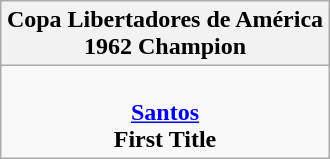<table class="wikitable" style="text-align: center; margin: 0 auto;">
<tr>
<th>Copa Libertadores de América<br>1962 Champion</th>
</tr>
<tr>
<td><br><strong><a href='#'>Santos</a></strong><br><strong>First Title</strong></td>
</tr>
</table>
